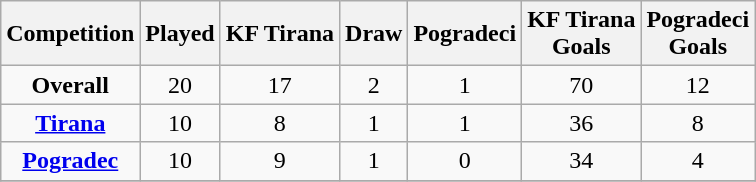<table class=wikitable style="text-align:center">
<tr>
<th>Competition</th>
<th>Played</th>
<th>KF Tirana</th>
<th>Draw</th>
<th>Pogradeci</th>
<th>KF Tirana <br> Goals</th>
<th>Pogradeci <br> Goals</th>
</tr>
<tr>
<td><strong>Overall</strong></td>
<td>20</td>
<td>17</td>
<td>2</td>
<td>1</td>
<td>70</td>
<td>12</td>
</tr>
<tr>
<td><strong><a href='#'>Tirana</a></strong></td>
<td>10</td>
<td>8</td>
<td>1</td>
<td>1</td>
<td>36</td>
<td>8</td>
</tr>
<tr>
<td><strong><a href='#'>Pogradec</a></strong></td>
<td>10</td>
<td>9</td>
<td>1</td>
<td>0</td>
<td>34</td>
<td>4</td>
</tr>
<tr>
</tr>
</table>
